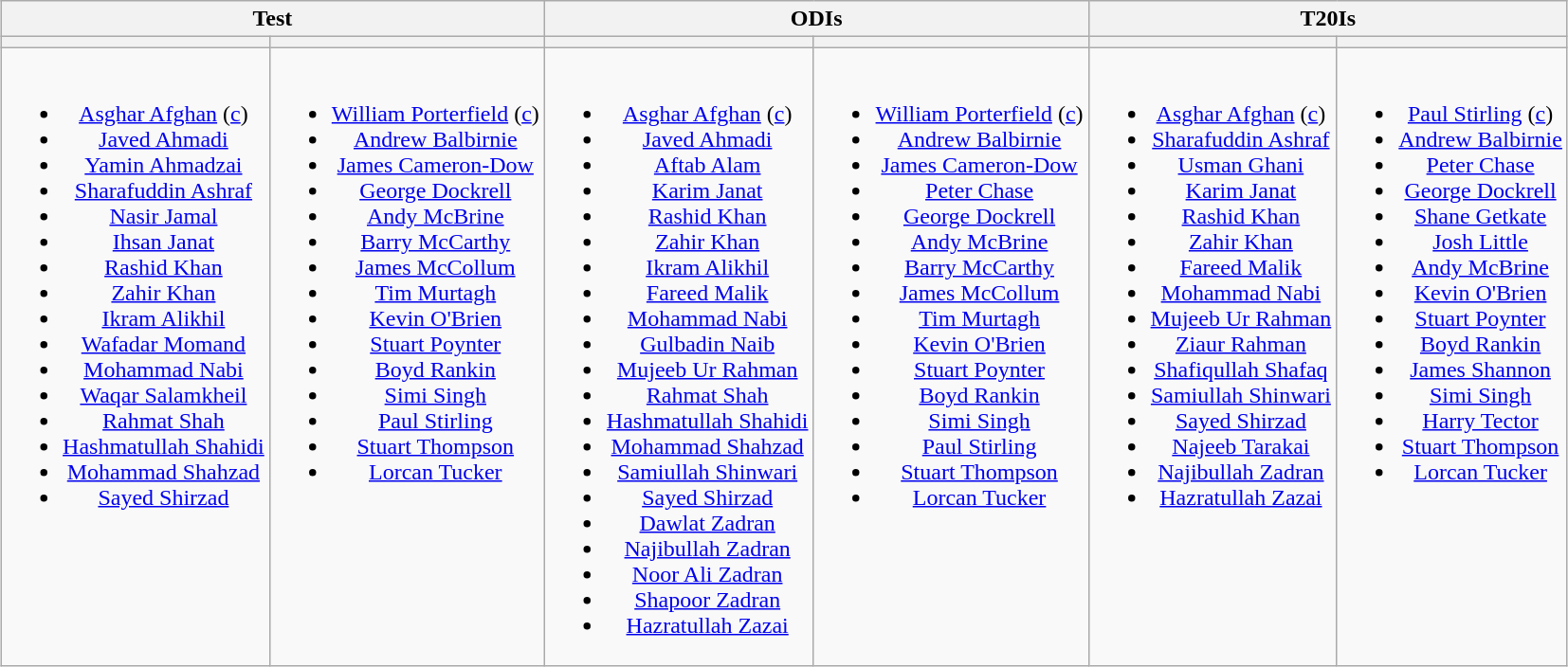<table class="wikitable" style="text-align:center; margin:auto">
<tr>
<th colspan=2>Test</th>
<th colspan=2>ODIs</th>
<th colspan=2>T20Is</th>
</tr>
<tr>
<th></th>
<th></th>
<th></th>
<th></th>
<th></th>
<th></th>
</tr>
<tr style="vertical-align:top">
<td><br><ul><li><a href='#'>Asghar Afghan</a> (<a href='#'>c</a>)</li><li><a href='#'>Javed Ahmadi</a></li><li><a href='#'>Yamin Ahmadzai</a></li><li><a href='#'>Sharafuddin Ashraf</a></li><li><a href='#'>Nasir Jamal</a></li><li><a href='#'>Ihsan Janat</a></li><li><a href='#'>Rashid Khan</a></li><li><a href='#'>Zahir Khan</a></li><li><a href='#'>Ikram Alikhil</a></li><li><a href='#'>Wafadar Momand</a></li><li><a href='#'>Mohammad Nabi</a></li><li><a href='#'>Waqar Salamkheil</a></li><li><a href='#'>Rahmat Shah</a></li><li><a href='#'>Hashmatullah Shahidi</a></li><li><a href='#'>Mohammad Shahzad</a></li><li><a href='#'>Sayed Shirzad</a></li></ul></td>
<td><br><ul><li><a href='#'>William Porterfield</a> (<a href='#'>c</a>)</li><li><a href='#'>Andrew Balbirnie</a></li><li><a href='#'>James Cameron-Dow</a></li><li><a href='#'>George Dockrell</a></li><li><a href='#'>Andy McBrine</a></li><li><a href='#'>Barry McCarthy</a></li><li><a href='#'>James McCollum</a></li><li><a href='#'>Tim Murtagh</a></li><li><a href='#'>Kevin O'Brien</a></li><li><a href='#'>Stuart Poynter</a></li><li><a href='#'>Boyd Rankin</a></li><li><a href='#'>Simi Singh</a></li><li><a href='#'>Paul Stirling</a></li><li><a href='#'>Stuart Thompson</a></li><li><a href='#'>Lorcan Tucker</a></li></ul></td>
<td><br><ul><li><a href='#'>Asghar Afghan</a> (<a href='#'>c</a>)</li><li><a href='#'>Javed Ahmadi</a></li><li><a href='#'>Aftab Alam</a></li><li><a href='#'>Karim Janat</a></li><li><a href='#'>Rashid Khan</a></li><li><a href='#'>Zahir Khan</a></li><li><a href='#'>Ikram Alikhil</a></li><li><a href='#'>Fareed Malik</a></li><li><a href='#'>Mohammad Nabi</a></li><li><a href='#'>Gulbadin Naib</a></li><li><a href='#'>Mujeeb Ur Rahman</a></li><li><a href='#'>Rahmat Shah</a></li><li><a href='#'>Hashmatullah Shahidi</a></li><li><a href='#'>Mohammad Shahzad</a></li><li><a href='#'>Samiullah Shinwari</a></li><li><a href='#'>Sayed Shirzad</a></li><li><a href='#'>Dawlat Zadran</a></li><li><a href='#'>Najibullah Zadran</a></li><li><a href='#'>Noor Ali Zadran</a></li><li><a href='#'>Shapoor Zadran</a></li><li><a href='#'>Hazratullah Zazai</a></li></ul></td>
<td><br><ul><li><a href='#'>William Porterfield</a> (<a href='#'>c</a>)</li><li><a href='#'>Andrew Balbirnie</a></li><li><a href='#'>James Cameron-Dow</a></li><li><a href='#'>Peter Chase</a></li><li><a href='#'>George Dockrell</a></li><li><a href='#'>Andy McBrine</a></li><li><a href='#'>Barry McCarthy</a></li><li><a href='#'>James McCollum</a></li><li><a href='#'>Tim Murtagh</a></li><li><a href='#'>Kevin O'Brien</a></li><li><a href='#'>Stuart Poynter</a></li><li><a href='#'>Boyd Rankin</a></li><li><a href='#'>Simi Singh</a></li><li><a href='#'>Paul Stirling</a></li><li><a href='#'>Stuart Thompson</a></li><li><a href='#'>Lorcan Tucker</a></li></ul></td>
<td><br><ul><li><a href='#'>Asghar Afghan</a> (<a href='#'>c</a>)</li><li><a href='#'>Sharafuddin Ashraf</a></li><li><a href='#'>Usman Ghani</a></li><li><a href='#'>Karim Janat</a></li><li><a href='#'>Rashid Khan</a></li><li><a href='#'>Zahir Khan</a></li><li><a href='#'>Fareed Malik</a></li><li><a href='#'>Mohammad Nabi</a></li><li><a href='#'>Mujeeb Ur Rahman</a></li><li><a href='#'>Ziaur Rahman</a></li><li><a href='#'>Shafiqullah Shafaq</a></li><li><a href='#'>Samiullah Shinwari</a></li><li><a href='#'>Sayed Shirzad</a></li><li><a href='#'>Najeeb Tarakai</a></li><li><a href='#'>Najibullah Zadran</a></li><li><a href='#'>Hazratullah Zazai</a></li></ul></td>
<td><br><ul><li><a href='#'>Paul Stirling</a> (<a href='#'>c</a>)</li><li><a href='#'>Andrew Balbirnie</a></li><li><a href='#'>Peter Chase</a></li><li><a href='#'>George Dockrell</a></li><li><a href='#'>Shane Getkate</a></li><li><a href='#'>Josh Little</a></li><li><a href='#'>Andy McBrine</a></li><li><a href='#'>Kevin O'Brien</a></li><li><a href='#'>Stuart Poynter</a></li><li><a href='#'>Boyd Rankin</a></li><li><a href='#'>James Shannon</a></li><li><a href='#'>Simi Singh</a></li><li><a href='#'>Harry Tector</a></li><li><a href='#'>Stuart Thompson</a></li><li><a href='#'>Lorcan Tucker</a></li></ul></td>
</tr>
</table>
